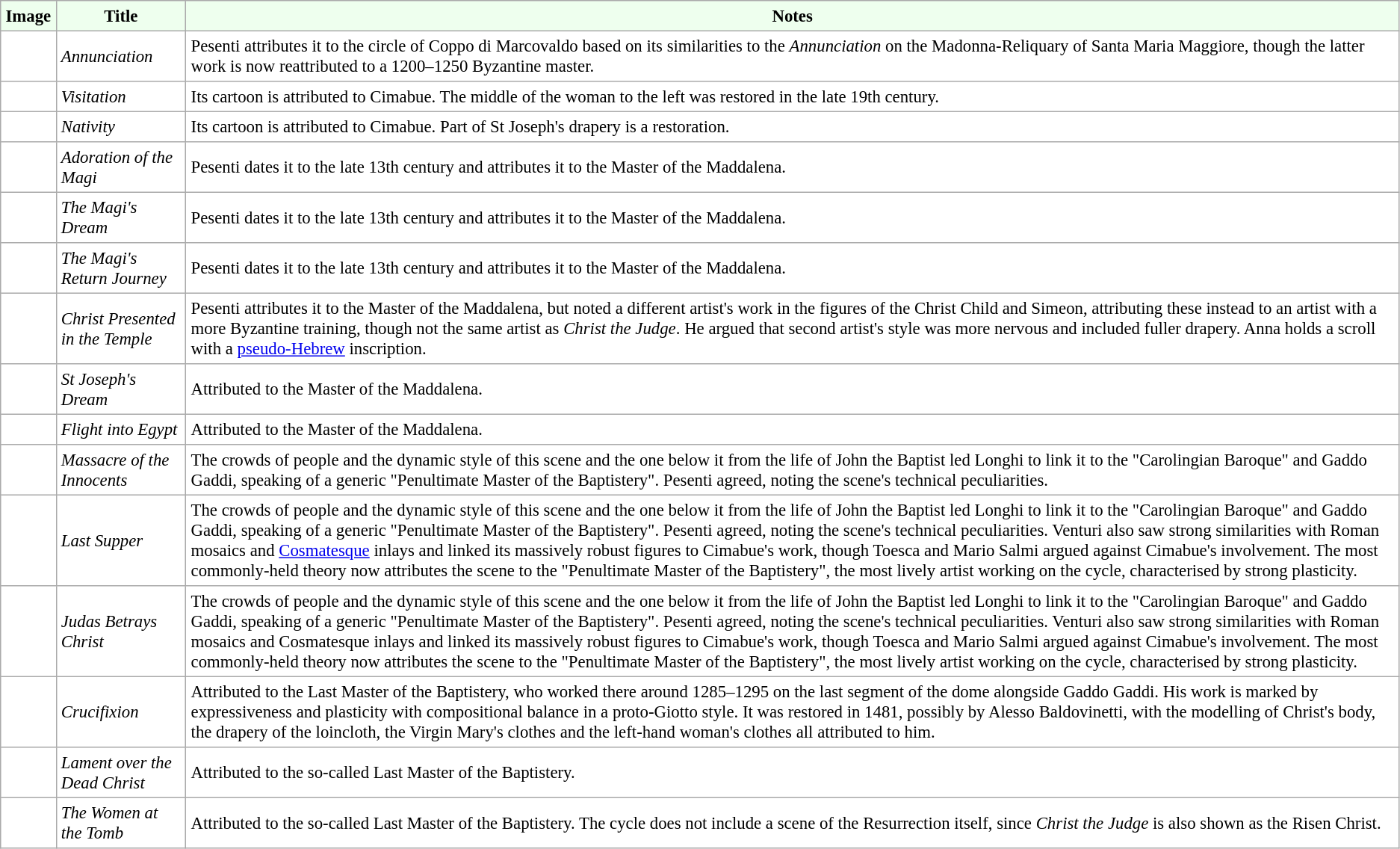<table border="2" align="center" cellpadding="4" cellspacing="0" style="margin: 1em 1em 1em 0; border: 1px #aaa solid; border-collapse: collapse; font-size: 95%;">
<tr bgcolor="#eeffee">
<th>Image</th>
<th>Title</th>
<th>Notes</th>
</tr>
<tr>
<td></td>
<td><em>Annunciation</em></td>
<td>Pesenti attributes it to the circle of Coppo di Marcovaldo based on its similarities to the <em>Annunciation</em> on the Madonna-Reliquary of Santa Maria Maggiore, though the latter work is now reattributed to a 1200–1250 Byzantine master.</td>
</tr>
<tr>
<td></td>
<td><em>Visitation</em></td>
<td>Its cartoon is attributed to Cimabue. The middle of the woman to the left was restored in the late 19th century.</td>
</tr>
<tr>
<td></td>
<td><em>Nativity</em></td>
<td>Its cartoon is attributed to Cimabue. Part of St Joseph's drapery is a restoration.</td>
</tr>
<tr>
<td></td>
<td><em>Adoration of the Magi</em></td>
<td>Pesenti dates it to the late 13th century and attributes it to the Master of the Maddalena.</td>
</tr>
<tr>
<td></td>
<td><em>The Magi's Dream</em></td>
<td>Pesenti dates it to the late 13th century and attributes it to the Master of the Maddalena.</td>
</tr>
<tr>
<td></td>
<td><em>The Magi's Return Journey</em></td>
<td>Pesenti dates it to the late 13th century and attributes it to the Master of the Maddalena.</td>
</tr>
<tr>
<td></td>
<td><em>Christ Presented in the Temple</em></td>
<td>Pesenti attributes it to the Master of the Maddalena, but noted a different artist's work in the figures of the Christ Child and Simeon, attributing these instead to an artist with a more Byzantine training, though not the same artist as <em>Christ the Judge</em>. He argued that second artist's style was more nervous and included fuller drapery. Anna holds a scroll with a <a href='#'>pseudo-Hebrew</a> inscription.</td>
</tr>
<tr>
<td></td>
<td><em>St Joseph's Dream</em></td>
<td>Attributed to the Master of the Maddalena.</td>
</tr>
<tr>
<td></td>
<td><em>Flight into Egypt</em></td>
<td>Attributed to the Master of the Maddalena.</td>
</tr>
<tr>
<td></td>
<td><em>Massacre of the Innocents</em></td>
<td>The crowds of people and the dynamic style of this scene and the one below it from the life of John the Baptist led Longhi to link it to the "Carolingian Baroque" and Gaddo Gaddi, speaking of a generic "Penultimate Master of the Baptistery". Pesenti agreed, noting the scene's technical peculiarities.</td>
</tr>
<tr>
<td></td>
<td><em>Last Supper</em></td>
<td>The crowds of people and the dynamic style of this scene and the one below it from the life of John the Baptist led Longhi to link it to the "Carolingian Baroque" and Gaddo Gaddi, speaking of a generic "Penultimate Master of the Baptistery". Pesenti agreed, noting the scene's technical peculiarities. Venturi also saw strong similarities with Roman mosaics and <a href='#'>Cosmatesque</a> inlays and linked its massively robust figures to Cimabue's work, though Toesca and Mario Salmi argued against Cimabue's involvement. The most commonly-held theory now attributes the scene to the "Penultimate Master of the Baptistery", the most lively artist working on the cycle, characterised by strong plasticity.</td>
</tr>
<tr>
<td></td>
<td><em>Judas Betrays Christ</em></td>
<td>The crowds of people and the dynamic style of this scene and the one below it from the life of John the Baptist led Longhi to link it to the "Carolingian Baroque" and Gaddo Gaddi, speaking of a generic "Penultimate Master of the Baptistery". Pesenti agreed, noting the scene's technical peculiarities. Venturi also saw strong similarities with Roman mosaics and Cosmatesque inlays and linked its massively robust figures to Cimabue's work, though Toesca and Mario Salmi argued against Cimabue's involvement. The most commonly-held theory now attributes the scene to the "Penultimate Master of the Baptistery", the most lively artist working on the cycle, characterised by strong plasticity.</td>
</tr>
<tr>
<td></td>
<td><em>Crucifixion</em></td>
<td>Attributed to the Last Master of the Baptistery, who worked there around 1285–1295 on the last segment of the dome alongside Gaddo Gaddi. His work is marked by expressiveness and plasticity with compositional balance in a proto-Giotto style. It was restored in 1481, possibly by Alesso Baldovinetti, with the modelling of Christ's body, the drapery of the loincloth, the Virgin Mary's clothes and the left-hand woman's clothes all attributed to him.</td>
</tr>
<tr>
<td></td>
<td><em>Lament over the Dead Christ</em></td>
<td>Attributed to the so-called Last Master of the Baptistery.</td>
</tr>
<tr>
<td></td>
<td><em>The Women at the Tomb</em></td>
<td>Attributed to the so-called Last Master of the Baptistery. The cycle does not include a scene of the Resurrection itself, since <em>Christ the Judge</em> is also shown as the Risen Christ.</td>
</tr>
</table>
